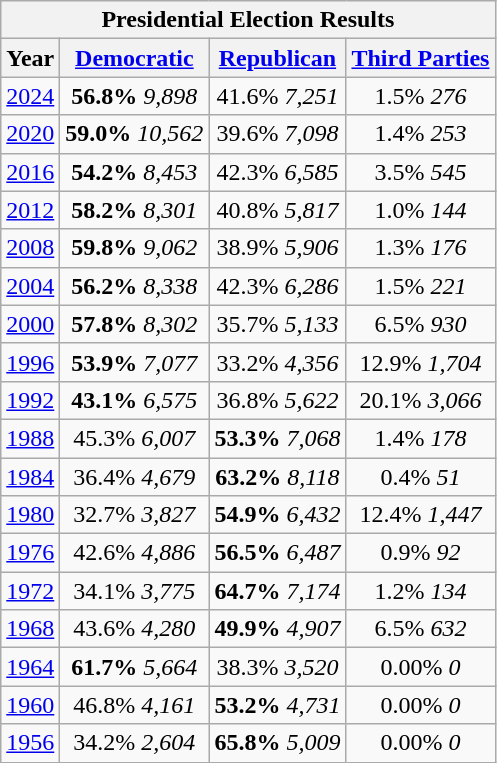<table class="wikitable">
<tr>
<th colspan="4">Presidential Election Results</th>
</tr>
<tr>
<th>Year</th>
<th><a href='#'>Democratic</a></th>
<th><a href='#'>Republican</a></th>
<th><a href='#'>Third Parties</a></th>
</tr>
<tr>
<td align="center" ><a href='#'>2024</a></td>
<td align="center" ><strong>56.8%</strong> <em>9,898</em></td>
<td align="center" >41.6% <em>7,251</em></td>
<td align="center" >1.5% <em>276</em></td>
</tr>
<tr>
<td align="center" ><a href='#'>2020</a></td>
<td align="center" ><strong>59.0%</strong> <em>10,562</em></td>
<td align="center" >39.6% <em>7,098</em></td>
<td align="center" >1.4% <em>253</em></td>
</tr>
<tr>
<td align="center" ><a href='#'>2016</a></td>
<td align="center" ><strong>54.2%</strong> <em>8,453</em></td>
<td align="center" >42.3% <em>6,585</em></td>
<td align="center" >3.5% <em>545</em></td>
</tr>
<tr>
<td align="center" ><a href='#'>2012</a></td>
<td align="center" ><strong>58.2%</strong> <em>8,301</em></td>
<td align="center" >40.8% <em>5,817</em></td>
<td align="center" >1.0% <em>144</em></td>
</tr>
<tr>
<td align="center" ><a href='#'>2008</a></td>
<td align="center" ><strong>59.8%</strong> <em>9,062</em></td>
<td align="center" >38.9% <em>5,906</em></td>
<td align="center" >1.3% <em>176</em></td>
</tr>
<tr>
<td align="center" ><a href='#'>2004</a></td>
<td align="center" ><strong>56.2%</strong> <em>8,338</em></td>
<td align="center" >42.3% <em>6,286</em></td>
<td align="center" >1.5% <em>221</em></td>
</tr>
<tr>
<td align="center" ><a href='#'>2000</a></td>
<td align="center" ><strong>57.8%</strong> <em>8,302</em></td>
<td align="center" >35.7% <em>5,133</em></td>
<td align="center" >6.5% <em>930</em></td>
</tr>
<tr>
<td align="center" ><a href='#'>1996</a></td>
<td align="center" ><strong>53.9%</strong> <em>7,077</em></td>
<td align="center" >33.2% <em>4,356</em></td>
<td align="center" >12.9% <em>1,704</em></td>
</tr>
<tr>
<td align="center" ><a href='#'>1992</a></td>
<td align="center" ><strong>43.1%</strong> <em>6,575</em></td>
<td align="center" >36.8% <em>5,622</em></td>
<td align="center" >20.1% <em>3,066</em></td>
</tr>
<tr>
<td align="center" ><a href='#'>1988</a></td>
<td align="center" >45.3% <em>6,007</em></td>
<td align="center" ><strong>53.3%</strong> <em>7,068</em></td>
<td align="center" >1.4% <em>178</em></td>
</tr>
<tr>
<td align="center" ><a href='#'>1984</a></td>
<td align="center" >36.4% <em>4,679</em></td>
<td align="center" ><strong>63.2%</strong> <em>8,118</em></td>
<td align="center" >0.4% <em>51</em></td>
</tr>
<tr>
<td align="center" ><a href='#'>1980</a></td>
<td align="center" >32.7% <em>3,827</em></td>
<td align="center" ><strong>54.9%</strong> <em>6,432</em></td>
<td align="center" >12.4% <em>1,447</em></td>
</tr>
<tr>
<td align="center" ><a href='#'>1976</a></td>
<td align="center" >42.6% <em>4,886</em></td>
<td align="center" ><strong>56.5%</strong> <em>6,487</em></td>
<td align="center" >0.9% <em>92</em></td>
</tr>
<tr>
<td align="center" ><a href='#'>1972</a></td>
<td align="center" >34.1% <em>3,775</em></td>
<td align="center" ><strong>64.7%</strong> <em>7,174</em></td>
<td align="center" >1.2% <em>134</em></td>
</tr>
<tr>
<td align="center" ><a href='#'>1968</a></td>
<td align="center" >43.6% <em>4,280</em></td>
<td align="center" ><strong>49.9%</strong> <em>4,907</em></td>
<td align="center" >6.5% <em>632</em></td>
</tr>
<tr>
<td align="center" ><a href='#'>1964</a></td>
<td align="center" ><strong>61.7%</strong> <em>5,664</em></td>
<td align="center" >38.3% <em>3,520</em></td>
<td align="center" >0.00% <em>0</em></td>
</tr>
<tr>
<td align="center" ><a href='#'>1960</a></td>
<td align="center" >46.8% <em>4,161</em></td>
<td align="center" ><strong>53.2%</strong> <em>4,731</em></td>
<td align="center" >0.00% <em>0</em></td>
</tr>
<tr>
<td align="center" ><a href='#'>1956</a></td>
<td align="center" >34.2% <em>2,604</em></td>
<td align="center" ><strong>65.8%</strong> <em>5,009</em></td>
<td align="center" >0.00% <em>0</em></td>
</tr>
</table>
